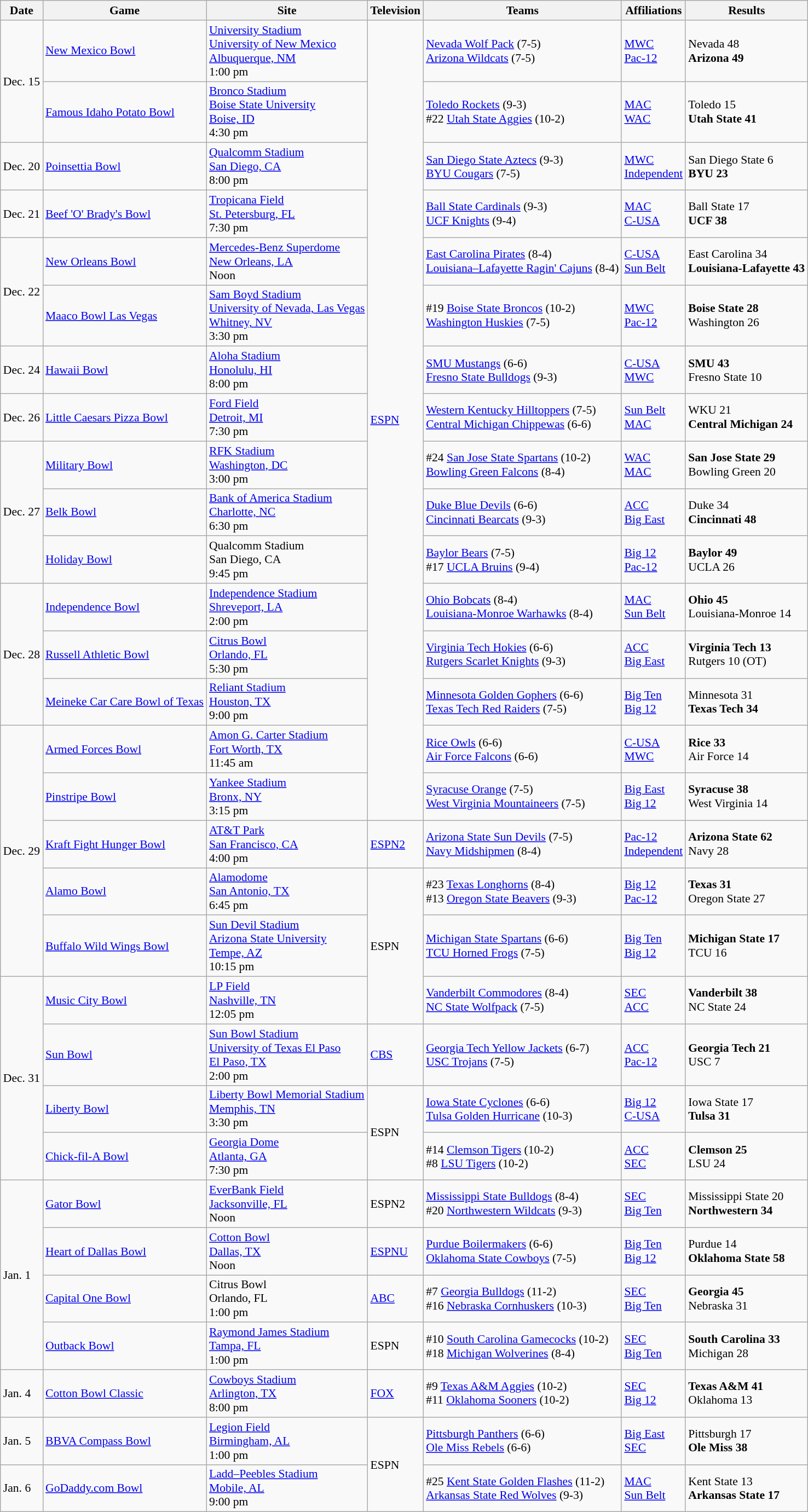<table class="wikitable" style="font-size:90%;">
<tr>
<th>Date</th>
<th>Game</th>
<th>Site</th>
<th>Television</th>
<th>Teams</th>
<th>Affiliations</th>
<th>Results</th>
</tr>
<tr>
<td rowspan=2 style=white-space:nowrap>Dec. 15</td>
<td><a href='#'>New Mexico Bowl</a></td>
<td><a href='#'>University Stadium</a><br><a href='#'>University of New Mexico</a><br><a href='#'>Albuquerque, NM</a><br>1:00 pm</td>
<td rowspan=16><a href='#'>ESPN</a></td>
<td><a href='#'>Nevada Wolf Pack</a> (7-5)<br><a href='#'>Arizona Wildcats</a> (7-5)</td>
<td><a href='#'>MWC</a><br><a href='#'>Pac-12</a></td>
<td>Nevada 48<br><strong>Arizona 49</strong></td>
</tr>
<tr>
<td><a href='#'>Famous Idaho Potato Bowl</a></td>
<td><a href='#'>Bronco Stadium</a><br><a href='#'>Boise State University</a><br><a href='#'>Boise, ID</a><br>4:30 pm</td>
<td><a href='#'>Toledo Rockets</a> (9-3) <br>#22 <a href='#'>Utah State Aggies</a> (10-2)</td>
<td><a href='#'>MAC</a><br><a href='#'>WAC</a></td>
<td>Toledo 15<br><strong>Utah State 41</strong></td>
</tr>
<tr>
<td>Dec. 20</td>
<td><a href='#'>Poinsettia Bowl</a></td>
<td><a href='#'>Qualcomm Stadium</a><br><a href='#'>San Diego, CA</a><br>8:00 pm</td>
<td><a href='#'>San Diego State Aztecs</a> (9-3)<br><a href='#'>BYU Cougars</a> (7-5)</td>
<td><a href='#'>MWC</a><br><a href='#'>Independent</a></td>
<td>San Diego State 6<br><strong>BYU 23</strong></td>
</tr>
<tr>
<td>Dec. 21</td>
<td><a href='#'>Beef 'O' Brady's Bowl</a></td>
<td><a href='#'>Tropicana Field</a><br><a href='#'>St. Petersburg, FL</a><br>7:30 pm</td>
<td><a href='#'>Ball State Cardinals</a> (9-3) <br><a href='#'>UCF Knights</a> (9-4)</td>
<td><a href='#'>MAC</a><br><a href='#'>C-USA</a></td>
<td>Ball State 17<br><strong>UCF 38</strong></td>
</tr>
<tr>
<td rowspan=2 style=white-space:nowrap>Dec. 22</td>
<td><a href='#'>New Orleans Bowl</a></td>
<td><a href='#'>Mercedes-Benz Superdome</a><br><a href='#'>New Orleans, LA</a><br>Noon</td>
<td><a href='#'>East Carolina Pirates</a> (8-4)<br><a href='#'>Louisiana–Lafayette Ragin' Cajuns</a> (8-4)</td>
<td><a href='#'>C-USA</a><br><a href='#'>Sun Belt</a></td>
<td>East Carolina 34<br><strong>Louisiana-Lafayette 43</strong></td>
</tr>
<tr>
<td><a href='#'>Maaco Bowl Las Vegas</a></td>
<td><a href='#'>Sam Boyd Stadium</a><br><a href='#'>University of Nevada, Las Vegas</a><br><a href='#'>Whitney, NV</a><br>3:30 pm</td>
<td>#19 <a href='#'>Boise State Broncos</a> (10-2) <br> <a href='#'>Washington Huskies</a> (7-5)</td>
<td><a href='#'>MWC</a><br><a href='#'>Pac-12</a></td>
<td><strong>Boise State 28<br></strong>Washington 26</td>
</tr>
<tr>
<td>Dec. 24</td>
<td><a href='#'>Hawaii Bowl</a></td>
<td><a href='#'>Aloha Stadium</a><br><a href='#'>Honolulu, HI</a><br>8:00 pm</td>
<td><a href='#'>SMU Mustangs</a> (6-6)<br><a href='#'>Fresno State Bulldogs</a> (9-3)</td>
<td><a href='#'>C-USA</a><br><a href='#'>MWC</a></td>
<td><strong>SMU 43<br></strong>Fresno State 10</td>
</tr>
<tr>
<td>Dec. 26</td>
<td><a href='#'>Little Caesars Pizza Bowl</a></td>
<td><a href='#'>Ford Field</a><br><a href='#'>Detroit, MI</a><br>7:30 pm</td>
<td><a href='#'>Western Kentucky Hilltoppers</a> (7-5)<br><a href='#'>Central Michigan Chippewas</a> (6-6)</td>
<td><a href='#'>Sun Belt</a><br><a href='#'>MAC</a></td>
<td>WKU 21<br><strong>Central Michigan 24</strong></td>
</tr>
<tr>
<td rowspan=3 style=white-space:nowrap>Dec. 27</td>
<td><a href='#'>Military Bowl</a></td>
<td><a href='#'>RFK Stadium</a><br><a href='#'>Washington, DC</a><br>3:00 pm</td>
<td>#24 <a href='#'>San Jose State Spartans</a> (10-2)<br><a href='#'>Bowling Green Falcons</a> (8-4)</td>
<td><a href='#'>WAC</a><br><a href='#'>MAC</a></td>
<td><strong>San Jose State 29</strong><br>Bowling Green 20</td>
</tr>
<tr>
<td><a href='#'>Belk Bowl</a></td>
<td><a href='#'>Bank of America Stadium</a><br><a href='#'>Charlotte, NC</a><br>6:30 pm</td>
<td><a href='#'>Duke Blue Devils</a> (6-6)<br><a href='#'>Cincinnati Bearcats</a> (9-3)</td>
<td><a href='#'>ACC</a><br><a href='#'>Big East</a></td>
<td>Duke 34<br><strong>Cincinnati 48</strong></td>
</tr>
<tr>
<td><a href='#'>Holiday Bowl</a></td>
<td>Qualcomm Stadium<br>San Diego, CA<br>9:45 pm</td>
<td><a href='#'>Baylor Bears</a> (7-5)<br>#17 <a href='#'>UCLA Bruins</a> (9-4)</td>
<td><a href='#'>Big 12</a><br><a href='#'>Pac-12</a></td>
<td><strong>Baylor 49</strong><br>UCLA 26</td>
</tr>
<tr>
<td rowspan=3 style=white-space:nowrap>Dec. 28</td>
<td><a href='#'>Independence Bowl</a></td>
<td><a href='#'>Independence Stadium</a><br><a href='#'>Shreveport, LA</a><br>2:00 pm</td>
<td><a href='#'>Ohio Bobcats</a> (8-4)<br><a href='#'>Louisiana-Monroe Warhawks</a> (8-4)</td>
<td><a href='#'>MAC</a><br><a href='#'>Sun Belt</a></td>
<td><strong>Ohio 45</strong><br>Louisiana-Monroe 14</td>
</tr>
<tr>
<td><a href='#'>Russell Athletic Bowl</a></td>
<td><a href='#'>Citrus Bowl</a><br><a href='#'>Orlando, FL</a><br>5:30 pm</td>
<td><a href='#'>Virginia Tech Hokies</a> (6-6)<br><a href='#'>Rutgers Scarlet Knights</a> (9-3)</td>
<td><a href='#'>ACC</a><br><a href='#'>Big East</a></td>
<td><strong>Virginia Tech 13</strong><br>Rutgers 10 (OT)</td>
</tr>
<tr>
<td><a href='#'>Meineke Car Care Bowl of Texas</a></td>
<td><a href='#'>Reliant Stadium</a><br><a href='#'>Houston, TX</a><br>9:00 pm</td>
<td><a href='#'>Minnesota Golden Gophers</a> (6-6)<br><a href='#'>Texas Tech Red Raiders</a> (7-5)</td>
<td><a href='#'>Big Ten</a><br><a href='#'>Big 12</a></td>
<td>Minnesota 31<br><strong>Texas Tech 34</strong></td>
</tr>
<tr>
<td rowspan=5 style=white-space:nowrap>Dec. 29</td>
<td><a href='#'>Armed Forces Bowl</a></td>
<td><a href='#'>Amon G. Carter Stadium</a><br><a href='#'>Fort Worth, TX</a><br>11:45 am</td>
<td><a href='#'>Rice Owls</a> (6-6)<br><a href='#'>Air Force Falcons</a> (6-6)</td>
<td><a href='#'>C-USA</a><br><a href='#'>MWC</a></td>
<td><strong>Rice 33</strong><br>Air Force 14</td>
</tr>
<tr>
<td><a href='#'>Pinstripe Bowl</a></td>
<td><a href='#'>Yankee Stadium</a><br><a href='#'>Bronx, NY</a><br>3:15 pm</td>
<td><a href='#'>Syracuse Orange</a> (7-5)<br><a href='#'>West Virginia Mountaineers</a> (7-5)</td>
<td><a href='#'>Big East</a><br><a href='#'>Big 12</a></td>
<td><strong>Syracuse 38</strong><br>West Virginia 14</td>
</tr>
<tr>
<td><a href='#'>Kraft Fight Hunger Bowl</a></td>
<td><a href='#'>AT&T Park</a><br><a href='#'>San Francisco, CA</a><br>4:00 pm</td>
<td><a href='#'>ESPN2</a></td>
<td><a href='#'>Arizona State Sun Devils</a> (7-5)<br><a href='#'>Navy Midshipmen</a> (8-4)</td>
<td><a href='#'>Pac-12</a><br><a href='#'>Independent</a></td>
<td><strong>Arizona State 62</strong><br>Navy 28</td>
</tr>
<tr>
<td><a href='#'>Alamo Bowl</a></td>
<td><a href='#'>Alamodome</a><br><a href='#'>San Antonio, TX</a><br>6:45 pm</td>
<td rowspan=3 style=white-space:nowrap>ESPN</td>
<td>#23 <a href='#'>Texas Longhorns</a> (8-4)<br>#13 <a href='#'>Oregon State Beavers</a> (9-3)</td>
<td><a href='#'>Big 12</a><br><a href='#'>Pac-12</a></td>
<td><strong>Texas 31</strong><br>Oregon State 27</td>
</tr>
<tr>
<td><a href='#'>Buffalo Wild Wings Bowl</a></td>
<td><a href='#'>Sun Devil Stadium</a><br><a href='#'>Arizona State University</a><br><a href='#'>Tempe, AZ</a><br>10:15 pm</td>
<td><a href='#'>Michigan State Spartans</a> (6-6)<br><a href='#'>TCU Horned Frogs</a> (7-5)</td>
<td><a href='#'>Big Ten</a><br><a href='#'>Big 12</a></td>
<td><strong>Michigan State 17</strong><br>TCU 16</td>
</tr>
<tr>
<td rowspan=4 style=white-space:nowrap>Dec. 31</td>
<td><a href='#'>Music City Bowl</a></td>
<td><a href='#'>LP Field</a><br><a href='#'>Nashville, TN</a><br>12:05 pm</td>
<td><a href='#'>Vanderbilt Commodores</a> (8-4)<br><a href='#'>NC State Wolfpack</a> (7-5)</td>
<td><a href='#'>SEC</a><br><a href='#'>ACC</a></td>
<td><strong>Vanderbilt 38</strong><br>NC State 24</td>
</tr>
<tr>
<td><a href='#'>Sun Bowl</a></td>
<td><a href='#'>Sun Bowl Stadium</a><br><a href='#'>University of Texas El Paso</a><br><a href='#'>El Paso, TX</a><br>2:00 pm</td>
<td><a href='#'>CBS</a></td>
<td><a href='#'>Georgia Tech Yellow Jackets</a> (6-7)<br><a href='#'>USC Trojans</a> (7-5)</td>
<td><a href='#'>ACC</a><br><a href='#'>Pac-12</a></td>
<td><strong>Georgia Tech 21</strong><br>USC 7</td>
</tr>
<tr>
<td><a href='#'>Liberty Bowl</a></td>
<td><a href='#'>Liberty Bowl Memorial Stadium</a><br><a href='#'>Memphis, TN</a><br>3:30 pm</td>
<td rowspan=2 style=white-space:nowrap>ESPN</td>
<td><a href='#'>Iowa State Cyclones</a> (6-6)<br><a href='#'>Tulsa Golden Hurricane</a> (10-3)</td>
<td><a href='#'>Big 12</a><br><a href='#'>C-USA</a></td>
<td>Iowa State 17<br><strong>Tulsa 31</strong></td>
</tr>
<tr>
<td><a href='#'>Chick-fil-A Bowl</a></td>
<td><a href='#'>Georgia Dome</a><br><a href='#'>Atlanta, GA</a><br>7:30 pm</td>
<td>#14 <a href='#'>Clemson Tigers</a> (10-2)<br>#8 <a href='#'>LSU Tigers</a> (10-2)</td>
<td><a href='#'>ACC</a><br><a href='#'>SEC</a></td>
<td><strong>Clemson 25</strong><br>LSU 24</td>
</tr>
<tr>
<td rowspan=4 style=white-space:nowrap>Jan. 1</td>
<td><a href='#'>Gator Bowl</a></td>
<td><a href='#'>EverBank Field</a><br><a href='#'>Jacksonville, FL</a><br>Noon</td>
<td>ESPN2</td>
<td><a href='#'>Mississippi State Bulldogs</a> (8-4)<br>#20 <a href='#'>Northwestern Wildcats</a> (9-3)</td>
<td><a href='#'>SEC</a><br><a href='#'>Big Ten</a></td>
<td>Mississippi State 20<br><strong>Northwestern 34</strong></td>
</tr>
<tr>
<td><a href='#'>Heart of Dallas Bowl</a></td>
<td><a href='#'>Cotton Bowl</a><br><a href='#'>Dallas, TX</a><br>Noon</td>
<td><a href='#'>ESPNU</a></td>
<td><a href='#'>Purdue Boilermakers</a> (6-6)<br><a href='#'>Oklahoma State Cowboys</a> (7-5)</td>
<td><a href='#'>Big Ten</a><br><a href='#'>Big 12</a></td>
<td>Purdue 14<br><strong>Oklahoma State 58</strong></td>
</tr>
<tr>
<td><a href='#'>Capital One Bowl</a></td>
<td>Citrus Bowl<br>Orlando, FL<br>1:00 pm</td>
<td><a href='#'>ABC</a></td>
<td>#7 <a href='#'>Georgia Bulldogs</a> (11-2)<br>#16 <a href='#'>Nebraska Cornhuskers</a> (10-3)</td>
<td><a href='#'>SEC</a><br><a href='#'>Big Ten</a></td>
<td><strong>Georgia 45</strong><br>Nebraska 31</td>
</tr>
<tr>
<td><a href='#'>Outback Bowl</a></td>
<td><a href='#'>Raymond James Stadium</a><br><a href='#'>Tampa, FL</a><br>1:00 pm</td>
<td>ESPN</td>
<td>#10 <a href='#'>South Carolina Gamecocks</a> (10-2)<br>#18 <a href='#'>Michigan Wolverines</a> (8-4)</td>
<td><a href='#'>SEC</a><br><a href='#'>Big Ten</a></td>
<td><strong>South Carolina 33</strong><br>Michigan 28</td>
</tr>
<tr>
<td>Jan. 4</td>
<td><a href='#'>Cotton Bowl Classic</a></td>
<td><a href='#'>Cowboys Stadium</a><br><a href='#'>Arlington, TX</a><br>8:00 pm</td>
<td><a href='#'>FOX</a></td>
<td>#9 <a href='#'>Texas A&M Aggies</a> (10-2)<br>#11 <a href='#'>Oklahoma Sooners</a> (10-2)</td>
<td><a href='#'>SEC</a><br><a href='#'>Big 12</a></td>
<td><strong>Texas A&M 41</strong><br>Oklahoma 13</td>
</tr>
<tr>
<td>Jan. 5</td>
<td><a href='#'>BBVA Compass Bowl</a></td>
<td><a href='#'>Legion Field</a><br><a href='#'>Birmingham, AL</a><br>1:00 pm</td>
<td rowspan=2>ESPN</td>
<td><a href='#'>Pittsburgh Panthers</a> (6-6)<br><a href='#'>Ole Miss Rebels</a> (6-6)</td>
<td><a href='#'>Big East</a><br><a href='#'>SEC</a></td>
<td>Pittsburgh 17<br><strong>Ole Miss 38</strong></td>
</tr>
<tr>
<td>Jan. 6</td>
<td><a href='#'>GoDaddy.com Bowl</a></td>
<td><a href='#'>Ladd–Peebles Stadium</a><br><a href='#'>Mobile, AL</a><br>9:00 pm</td>
<td>#25 <a href='#'>Kent State Golden Flashes</a> (11-2)<br><a href='#'>Arkansas State Red Wolves</a> (9-3)</td>
<td><a href='#'>MAC</a><br><a href='#'>Sun Belt</a></td>
<td>Kent State 13<br><strong>Arkansas State 17</strong></td>
</tr>
</table>
